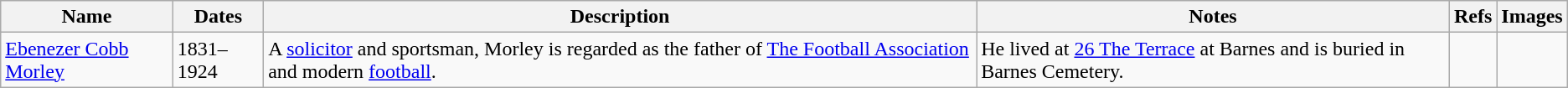<table class="wikitable sortable">
<tr>
<th>Name</th>
<th>Dates</th>
<th>Description</th>
<th>Notes</th>
<th>Refs</th>
<th>Images</th>
</tr>
<tr>
<td><a href='#'>Ebenezer Cobb Morley</a></td>
<td>1831–1924</td>
<td>A <a href='#'>solicitor</a> and sportsman, Morley is regarded as the father of <a href='#'>The Football Association</a> and modern <a href='#'>football</a>.</td>
<td>He lived at <a href='#'>26 The Terrace</a> at Barnes and is buried in Barnes Cemetery.</td>
<td></td>
<td></td>
</tr>
</table>
